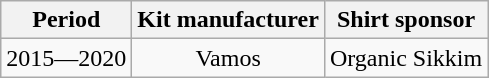<table class="wikitable" style="text-align:center;margin-left:1em;float:center">
<tr>
<th>Period</th>
<th>Kit manufacturer</th>
<th>Shirt sponsor</th>
</tr>
<tr>
<td>2015—2020</td>
<td>Vamos</td>
<td>Organic Sikkim</td>
</tr>
</table>
